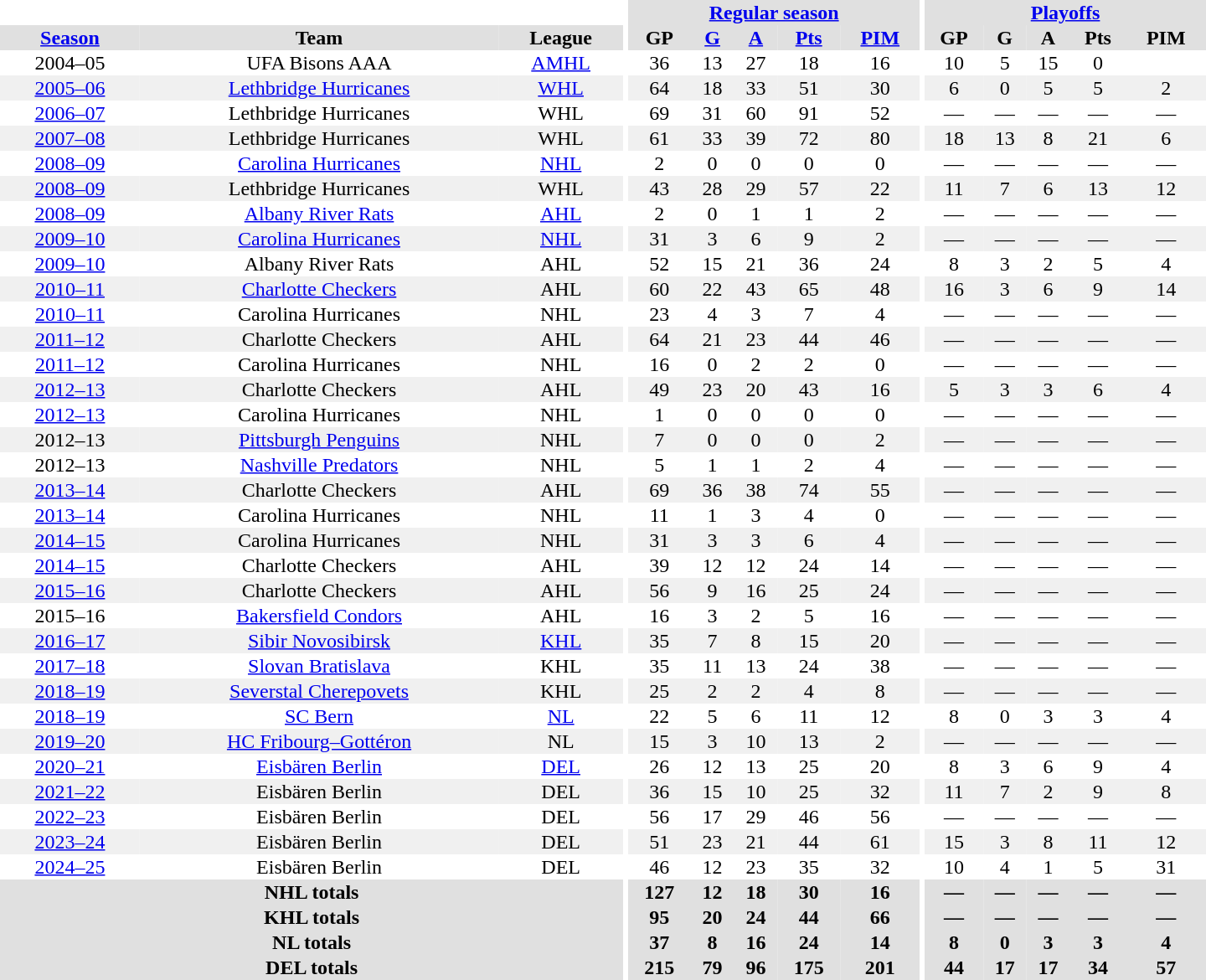<table border="0" cellpadding="1" cellspacing="0" style="text-align:center; width:60em;">
<tr bgcolor="#e0e0e0">
<th colspan="3" bgcolor="#ffffff"></th>
<th rowspan="100" bgcolor="#ffffff"></th>
<th colspan="5"><a href='#'>Regular season</a></th>
<th rowspan="100" bgcolor="#ffffff"></th>
<th colspan="5"><a href='#'>Playoffs</a></th>
</tr>
<tr bgcolor="#e0e0e0">
<th><a href='#'>Season</a></th>
<th>Team</th>
<th>League</th>
<th>GP</th>
<th><a href='#'>G</a></th>
<th><a href='#'>A</a></th>
<th><a href='#'>Pts</a></th>
<th><a href='#'>PIM</a></th>
<th>GP</th>
<th>G</th>
<th>A</th>
<th>Pts</th>
<th>PIM</th>
</tr>
<tr>
<td>2004–05</td>
<td>UFA Bisons AAA</td>
<td><a href='#'>AMHL</a></td>
<td>36</td>
<td>13</td>
<td 14>27</td>
<td>18</td>
<td>16</td>
<td>10</td>
<td>5</td>
<td>15</td>
<td>0</td>
</tr>
<tr bgcolor="#f0f0f0">
<td><a href='#'>2005–06</a></td>
<td><a href='#'>Lethbridge Hurricanes</a></td>
<td><a href='#'>WHL</a></td>
<td>64</td>
<td>18</td>
<td>33</td>
<td>51</td>
<td>30</td>
<td>6</td>
<td>0</td>
<td>5</td>
<td>5</td>
<td>2</td>
</tr>
<tr>
<td><a href='#'>2006–07</a></td>
<td>Lethbridge Hurricanes</td>
<td>WHL</td>
<td>69</td>
<td>31</td>
<td>60</td>
<td>91</td>
<td>52</td>
<td>—</td>
<td>—</td>
<td>—</td>
<td>—</td>
<td>—</td>
</tr>
<tr bgcolor="#f0f0f0">
<td><a href='#'>2007–08</a></td>
<td>Lethbridge Hurricanes</td>
<td>WHL</td>
<td>61</td>
<td>33</td>
<td>39</td>
<td>72</td>
<td>80</td>
<td>18</td>
<td>13</td>
<td>8</td>
<td>21</td>
<td>6</td>
</tr>
<tr>
<td><a href='#'>2008–09</a></td>
<td><a href='#'>Carolina Hurricanes</a></td>
<td><a href='#'>NHL</a></td>
<td>2</td>
<td>0</td>
<td>0</td>
<td>0</td>
<td>0</td>
<td>—</td>
<td>—</td>
<td>—</td>
<td>—</td>
<td>—</td>
</tr>
<tr bgcolor="#f0f0f0">
<td><a href='#'>2008–09</a></td>
<td>Lethbridge Hurricanes</td>
<td>WHL</td>
<td>43</td>
<td>28</td>
<td>29</td>
<td>57</td>
<td>22</td>
<td>11</td>
<td>7</td>
<td>6</td>
<td>13</td>
<td>12</td>
</tr>
<tr>
<td><a href='#'>2008–09</a></td>
<td><a href='#'>Albany River Rats</a></td>
<td><a href='#'>AHL</a></td>
<td>2</td>
<td>0</td>
<td>1</td>
<td>1</td>
<td>2</td>
<td>—</td>
<td>—</td>
<td>—</td>
<td>—</td>
<td>—</td>
</tr>
<tr bgcolor="#f0f0f0">
<td><a href='#'>2009–10</a></td>
<td><a href='#'>Carolina Hurricanes</a></td>
<td><a href='#'>NHL</a></td>
<td>31</td>
<td>3</td>
<td>6</td>
<td>9</td>
<td>2</td>
<td>—</td>
<td>—</td>
<td>—</td>
<td>—</td>
<td>—</td>
</tr>
<tr>
<td><a href='#'>2009–10</a></td>
<td>Albany River Rats</td>
<td>AHL</td>
<td>52</td>
<td>15</td>
<td>21</td>
<td>36</td>
<td>24</td>
<td>8</td>
<td>3</td>
<td>2</td>
<td>5</td>
<td>4</td>
</tr>
<tr bgcolor="#f0f0f0">
<td><a href='#'>2010–11</a></td>
<td><a href='#'>Charlotte Checkers</a></td>
<td>AHL</td>
<td>60</td>
<td>22</td>
<td>43</td>
<td>65</td>
<td>48</td>
<td>16</td>
<td>3</td>
<td>6</td>
<td>9</td>
<td>14</td>
</tr>
<tr>
<td><a href='#'>2010–11</a></td>
<td>Carolina Hurricanes</td>
<td>NHL</td>
<td>23</td>
<td>4</td>
<td>3</td>
<td>7</td>
<td>4</td>
<td>—</td>
<td>—</td>
<td>—</td>
<td>—</td>
<td>—</td>
</tr>
<tr bgcolor="#f0f0f0">
<td><a href='#'>2011–12</a></td>
<td>Charlotte Checkers</td>
<td>AHL</td>
<td>64</td>
<td>21</td>
<td>23</td>
<td>44</td>
<td>46</td>
<td>—</td>
<td>—</td>
<td>—</td>
<td>—</td>
<td>—</td>
</tr>
<tr>
<td><a href='#'>2011–12</a></td>
<td>Carolina Hurricanes</td>
<td>NHL</td>
<td>16</td>
<td>0</td>
<td>2</td>
<td>2</td>
<td>0</td>
<td>—</td>
<td>—</td>
<td>—</td>
<td>—</td>
<td>—</td>
</tr>
<tr bgcolor="#f0f0f0">
<td><a href='#'>2012–13</a></td>
<td>Charlotte Checkers</td>
<td>AHL</td>
<td>49</td>
<td>23</td>
<td>20</td>
<td>43</td>
<td>16</td>
<td>5</td>
<td>3</td>
<td>3</td>
<td>6</td>
<td>4</td>
</tr>
<tr>
<td><a href='#'>2012–13</a></td>
<td>Carolina Hurricanes</td>
<td>NHL</td>
<td>1</td>
<td>0</td>
<td>0</td>
<td>0</td>
<td>0</td>
<td>—</td>
<td>—</td>
<td>—</td>
<td>—</td>
<td>—</td>
</tr>
<tr bgcolor="#f0f0f0">
<td>2012–13</td>
<td><a href='#'>Pittsburgh Penguins</a></td>
<td>NHL</td>
<td>7</td>
<td>0</td>
<td>0</td>
<td>0</td>
<td>2</td>
<td>—</td>
<td>—</td>
<td>—</td>
<td>—</td>
<td>—</td>
</tr>
<tr>
<td>2012–13</td>
<td><a href='#'>Nashville Predators</a></td>
<td>NHL</td>
<td>5</td>
<td>1</td>
<td>1</td>
<td>2</td>
<td>4</td>
<td>—</td>
<td>—</td>
<td>—</td>
<td>—</td>
<td>—</td>
</tr>
<tr bgcolor="#f0f0f0">
<td><a href='#'>2013–14</a></td>
<td>Charlotte Checkers</td>
<td>AHL</td>
<td>69</td>
<td>36</td>
<td>38</td>
<td>74</td>
<td>55</td>
<td>—</td>
<td>—</td>
<td>—</td>
<td>—</td>
<td>—</td>
</tr>
<tr>
<td><a href='#'>2013–14</a></td>
<td>Carolina Hurricanes</td>
<td>NHL</td>
<td>11</td>
<td>1</td>
<td>3</td>
<td>4</td>
<td>0</td>
<td>—</td>
<td>—</td>
<td>—</td>
<td>—</td>
<td>—</td>
</tr>
<tr bgcolor="#f0f0f0">
<td><a href='#'>2014–15</a></td>
<td>Carolina Hurricanes</td>
<td>NHL</td>
<td>31</td>
<td>3</td>
<td>3</td>
<td>6</td>
<td>4</td>
<td>—</td>
<td>—</td>
<td>—</td>
<td>—</td>
<td>—</td>
</tr>
<tr>
<td><a href='#'>2014–15</a></td>
<td>Charlotte Checkers</td>
<td>AHL</td>
<td>39</td>
<td>12</td>
<td>12</td>
<td>24</td>
<td>14</td>
<td>—</td>
<td>—</td>
<td>—</td>
<td>—</td>
<td>—</td>
</tr>
<tr bgcolor="#f0f0f0">
<td><a href='#'>2015–16</a></td>
<td>Charlotte Checkers</td>
<td>AHL</td>
<td>56</td>
<td>9</td>
<td>16</td>
<td>25</td>
<td>24</td>
<td>—</td>
<td>—</td>
<td>—</td>
<td>—</td>
<td>—</td>
</tr>
<tr>
<td>2015–16</td>
<td><a href='#'>Bakersfield Condors</a></td>
<td>AHL</td>
<td>16</td>
<td>3</td>
<td>2</td>
<td>5</td>
<td>16</td>
<td>—</td>
<td>—</td>
<td>—</td>
<td>—</td>
<td>—</td>
</tr>
<tr bgcolor="#f0f0f0">
<td><a href='#'>2016–17</a></td>
<td><a href='#'>Sibir Novosibirsk</a></td>
<td><a href='#'>KHL</a></td>
<td>35</td>
<td>7</td>
<td>8</td>
<td>15</td>
<td>20</td>
<td>—</td>
<td>—</td>
<td>—</td>
<td>—</td>
<td>—</td>
</tr>
<tr>
<td><a href='#'>2017–18</a></td>
<td><a href='#'>Slovan Bratislava</a></td>
<td>KHL</td>
<td>35</td>
<td>11</td>
<td>13</td>
<td>24</td>
<td>38</td>
<td>—</td>
<td>—</td>
<td>—</td>
<td>—</td>
<td>—</td>
</tr>
<tr bgcolor="#f0f0f0">
<td><a href='#'>2018–19</a></td>
<td><a href='#'>Severstal Cherepovets</a></td>
<td>KHL</td>
<td>25</td>
<td>2</td>
<td>2</td>
<td>4</td>
<td>8</td>
<td>—</td>
<td>—</td>
<td>—</td>
<td>—</td>
<td>—</td>
</tr>
<tr>
<td><a href='#'>2018–19</a></td>
<td><a href='#'>SC Bern</a></td>
<td><a href='#'>NL</a></td>
<td>22</td>
<td>5</td>
<td>6</td>
<td>11</td>
<td>12</td>
<td>8</td>
<td>0</td>
<td>3</td>
<td>3</td>
<td>4</td>
</tr>
<tr bgcolor="#f0f0f0">
<td><a href='#'>2019–20</a></td>
<td><a href='#'>HC Fribourg–Gottéron</a></td>
<td>NL</td>
<td>15</td>
<td>3</td>
<td>10</td>
<td>13</td>
<td>2</td>
<td>—</td>
<td>—</td>
<td>—</td>
<td>—</td>
<td>—</td>
</tr>
<tr>
<td><a href='#'>2020–21</a></td>
<td><a href='#'>Eisbären Berlin</a></td>
<td><a href='#'>DEL</a></td>
<td>26</td>
<td>12</td>
<td>13</td>
<td>25</td>
<td>20</td>
<td>8</td>
<td>3</td>
<td>6</td>
<td>9</td>
<td>4</td>
</tr>
<tr bgcolor="#f0f0f0">
<td><a href='#'>2021–22</a></td>
<td>Eisbären Berlin</td>
<td>DEL</td>
<td>36</td>
<td>15</td>
<td>10</td>
<td>25</td>
<td>32</td>
<td>11</td>
<td>7</td>
<td>2</td>
<td>9</td>
<td>8</td>
</tr>
<tr>
<td><a href='#'>2022–23</a></td>
<td>Eisbären Berlin</td>
<td>DEL</td>
<td>56</td>
<td>17</td>
<td>29</td>
<td>46</td>
<td>56</td>
<td>—</td>
<td>—</td>
<td>—</td>
<td>—</td>
<td>—</td>
</tr>
<tr bgcolor="#f0f0f0">
<td><a href='#'>2023–24</a></td>
<td>Eisbären Berlin</td>
<td>DEL</td>
<td>51</td>
<td>23</td>
<td>21</td>
<td>44</td>
<td>61</td>
<td>15</td>
<td>3</td>
<td>8</td>
<td>11</td>
<td>12</td>
</tr>
<tr>
<td><a href='#'>2024–25</a></td>
<td>Eisbären Berlin</td>
<td>DEL</td>
<td>46</td>
<td>12</td>
<td>23</td>
<td>35</td>
<td>32</td>
<td>10</td>
<td>4</td>
<td>1</td>
<td>5</td>
<td>31</td>
</tr>
<tr bgcolor="#e0e0e0">
<th colspan="3">NHL totals</th>
<th>127</th>
<th>12</th>
<th>18</th>
<th>30</th>
<th>16</th>
<th>—</th>
<th>—</th>
<th>—</th>
<th>—</th>
<th>—</th>
</tr>
<tr bgcolor="#e0e0e0">
<th colspan="3">KHL totals</th>
<th>95</th>
<th>20</th>
<th>24</th>
<th>44</th>
<th>66</th>
<th>—</th>
<th>—</th>
<th>—</th>
<th>—</th>
<th>—</th>
</tr>
<tr bgcolor="#e0e0e0">
<th colspan="3">NL totals</th>
<th>37</th>
<th>8</th>
<th>16</th>
<th>24</th>
<th>14</th>
<th>8</th>
<th>0</th>
<th>3</th>
<th>3</th>
<th>4</th>
</tr>
<tr bgcolor="#e0e0e0">
<th colspan="3">DEL totals</th>
<th>215</th>
<th>79</th>
<th>96</th>
<th>175</th>
<th>201</th>
<th>44</th>
<th>17</th>
<th>17</th>
<th>34</th>
<th>57</th>
</tr>
</table>
